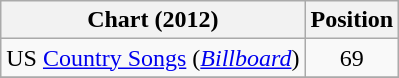<table class="wikitable sortable">
<tr>
<th scope="col">Chart (2012)</th>
<th scope="col">Position</th>
</tr>
<tr>
<td>US <a href='#'>Country Songs</a> (<em><a href='#'>Billboard</a></em>)</td>
<td align="center">69</td>
</tr>
<tr>
</tr>
</table>
